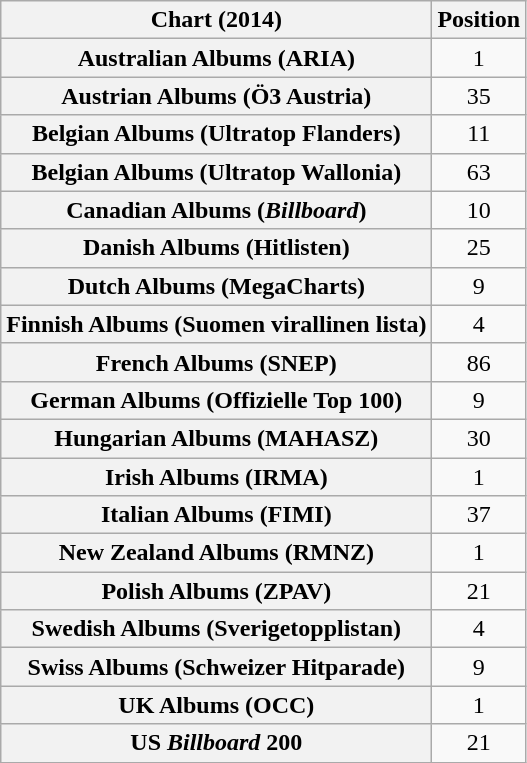<table class="wikitable sortable plainrowheaders" style="text-align:center">
<tr>
<th scope="col">Chart (2014)</th>
<th scope="col">Position</th>
</tr>
<tr>
<th scope="row">Australian Albums (ARIA)</th>
<td>1</td>
</tr>
<tr>
<th scope="row">Austrian Albums (Ö3 Austria)</th>
<td>35</td>
</tr>
<tr>
<th scope="row">Belgian Albums (Ultratop Flanders)</th>
<td>11</td>
</tr>
<tr>
<th scope="row">Belgian Albums (Ultratop Wallonia)</th>
<td>63</td>
</tr>
<tr>
<th scope="row">Canadian Albums (<em>Billboard</em>)</th>
<td>10</td>
</tr>
<tr>
<th scope="row">Danish Albums (Hitlisten)</th>
<td>25</td>
</tr>
<tr>
<th scope="row">Dutch Albums (MegaCharts)</th>
<td>9</td>
</tr>
<tr>
<th scope="row">Finnish Albums (Suomen virallinen lista)</th>
<td>4</td>
</tr>
<tr>
<th scope="row">French Albums (SNEP)</th>
<td>86</td>
</tr>
<tr>
<th scope="row">German Albums (Offizielle Top 100)</th>
<td>9</td>
</tr>
<tr>
<th scope="row">Hungarian Albums (MAHASZ)</th>
<td>30</td>
</tr>
<tr>
<th scope="row">Irish Albums (IRMA)</th>
<td>1</td>
</tr>
<tr>
<th scope="row">Italian Albums (FIMI)</th>
<td>37</td>
</tr>
<tr>
<th scope="row">New Zealand Albums (RMNZ)</th>
<td>1</td>
</tr>
<tr>
<th scope="row">Polish Albums (ZPAV)</th>
<td>21</td>
</tr>
<tr>
<th scope="row">Swedish Albums (Sverigetopplistan)</th>
<td>4</td>
</tr>
<tr>
<th scope="row">Swiss Albums (Schweizer Hitparade)</th>
<td>9</td>
</tr>
<tr>
<th scope="row">UK Albums (OCC)</th>
<td>1</td>
</tr>
<tr>
<th scope="row">US <em>Billboard</em> 200</th>
<td>21</td>
</tr>
</table>
